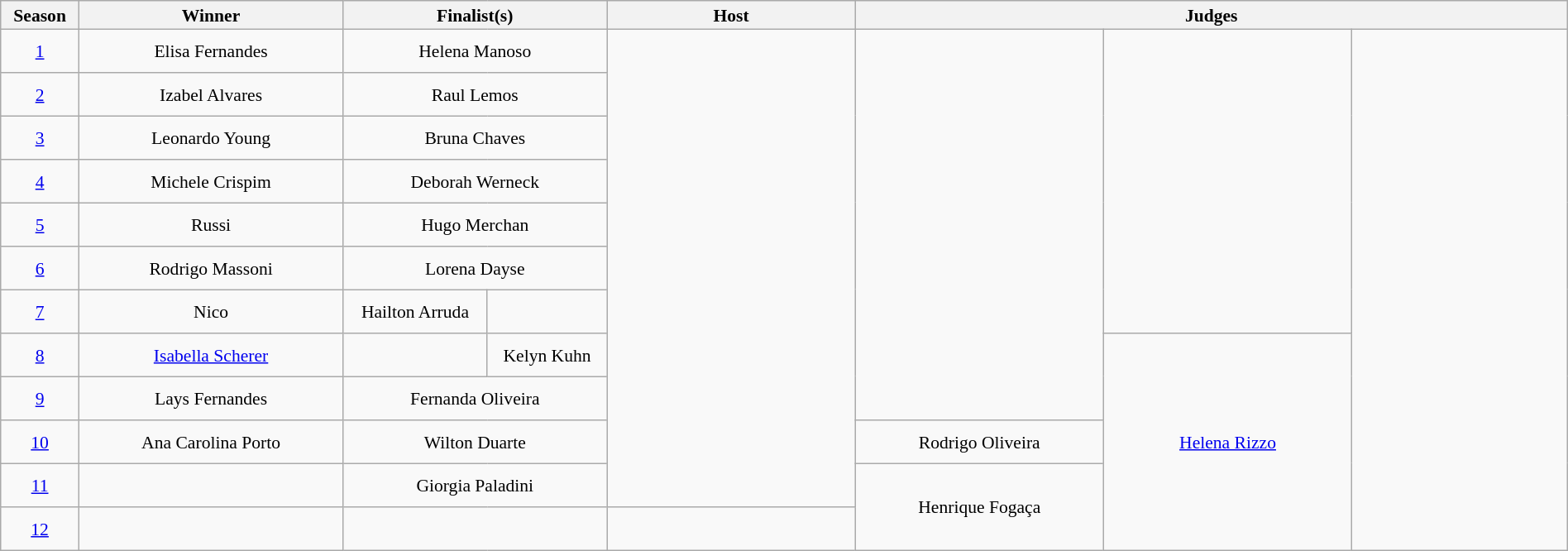<table class="wikitable" style="text-align:center; font-size:90%; line-height:16px; width:100%;">
<tr>
<th scope="col" style="width:05.00%">Season</th>
<th scope="col" style="width:16.85%">Winner</th>
<th colspan=2 scope="col" style="width:16.85%">Finalist(s)</th>
<th scope="col" style="width:15.85%">Host</th>
<th scope="col" colspan=3>Judges</th>
</tr>
<tr style="height:35px">
<td><a href='#'>1</a></td>
<td>Elisa Fernandes</td>
<td colspan="2">Helena Manoso</td>
<td rowspan=11></td>
<td rowspan=9 style="width:15.85%"></td>
<td rowspan=7 style="width:15.85%"></td>
<td rowspan=12 style="width:15.85%"></td>
</tr>
<tr style="height:35px">
<td><a href='#'>2</a></td>
<td>Izabel Alvares</td>
<td colspan="2">Raul Lemos</td>
</tr>
<tr style="height:35px">
<td><a href='#'>3</a></td>
<td>Leonardo Young</td>
<td colspan="2">Bruna Chaves</td>
</tr>
<tr style="height:35px">
<td><a href='#'>4</a></td>
<td>Michele Crispim</td>
<td colspan="2">Deborah Werneck</td>
</tr>
<tr style="height:35px">
<td><a href='#'>5</a></td>
<td> Russi</td>
<td colspan="2">Hugo Merchan</td>
</tr>
<tr style="height:35px">
<td><a href='#'>6</a></td>
<td>Rodrigo Massoni</td>
<td colspan="2">Lorena Dayse</td>
</tr>
<tr style="height:35px">
<td><a href='#'>7</a></td>
<td> Nico</td>
<td>Hailton Arruda</td>
<td></td>
</tr>
<tr style="height:35px">
<td><a href='#'>8</a></td>
<td><a href='#'>Isabella Scherer</a></td>
<td></td>
<td>Kelyn Kuhn</td>
<td rowspan=5 style="width:15.85%"><a href='#'>Helena Rizzo</a></td>
</tr>
<tr style="height:35px">
<td><a href='#'>9</a></td>
<td>Lays Fernandes</td>
<td colspan="2">Fernanda Oliveira</td>
</tr>
<tr style="height:35px">
<td><a href='#'>10</a></td>
<td>Ana Carolina Porto</td>
<td colspan="2">Wilton Duarte</td>
<td rowspan=1 style="width:15.85%">Rodrigo Oliveira</td>
</tr>
<tr style="height:35px">
<td><a href='#'>11</a></td>
<td></td>
<td colspan="2">Giorgia Paladini</td>
<td rowspan=2 style="width:15.85%">Henrique Fogaça</td>
</tr>
<tr style="height:35px">
<td><a href='#'>12</a></td>
<td></td>
<td colspan="2"></td>
<td></td>
</tr>
</table>
